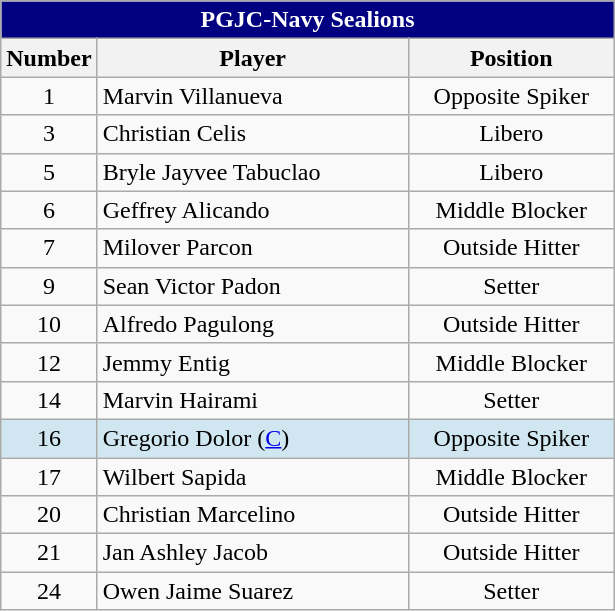<table class="wikitable sortable" style="text-align:center;">
<tr>
<th colspan="5" style= "background:#000080; color:#FFFFFF; text-align:center">PGJC-Navy Sealions</th>
</tr>
<tr>
<th width=3px>Number</th>
<th width=200px>Player</th>
<th width=130px>Position</th>
</tr>
<tr>
<td>1</td>
<td style="text-align: left">Marvin Villanueva</td>
<td>Opposite Spiker</td>
</tr>
<tr>
<td>3</td>
<td style="text-align: left">Christian Celis</td>
<td>Libero</td>
</tr>
<tr>
<td>5</td>
<td style="text-align: left">Bryle Jayvee Tabuclao</td>
<td>Libero</td>
</tr>
<tr>
<td>6</td>
<td style="text-align: left">Geffrey Alicando</td>
<td>Middle Blocker</td>
</tr>
<tr>
<td>7</td>
<td style="text-align: left">Milover Parcon</td>
<td>Outside Hitter</td>
</tr>
<tr>
<td>9</td>
<td style="text-align: left">Sean Victor Padon</td>
<td>Setter</td>
</tr>
<tr>
<td>10</td>
<td style="text-align: left">Alfredo Pagulong</td>
<td>Outside Hitter</td>
</tr>
<tr>
<td>12</td>
<td style="text-align: left">Jemmy Entig</td>
<td>Middle Blocker</td>
</tr>
<tr>
<td>14</td>
<td style="text-align: left">Marvin Hairami</td>
<td>Setter</td>
</tr>
<tr bgcolor=#D0E6F>
<td>16</td>
<td style="text-align: left">Gregorio Dolor (<a href='#'>C</a>)</td>
<td>Opposite Spiker</td>
</tr>
<tr>
<td>17</td>
<td style="text-align: left">Wilbert Sapida</td>
<td>Middle Blocker</td>
</tr>
<tr>
<td>20</td>
<td style="text-align: left">Christian Marcelino</td>
<td>Outside Hitter</td>
</tr>
<tr>
<td>21</td>
<td style="text-align: left">Jan Ashley Jacob</td>
<td>Outside Hitter</td>
</tr>
<tr>
<td>24</td>
<td style="text-align: left">Owen Jaime Suarez</td>
<td>Setter</td>
</tr>
</table>
